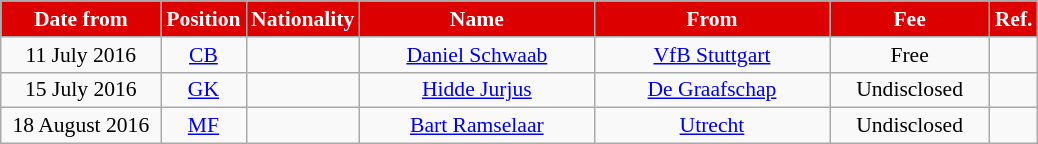<table class="wikitable"  style="text-align:center; font-size:90%; ">
<tr>
<th style="background:#DD0000; color:#FFFFFF; width:100px;">Date from</th>
<th style="background:#DD0000; color:#FFFFFF; width:50px;">Position</th>
<th style="background:#DD0000; color:#FFFFFF; width:50px;">Nationality</th>
<th style="background:#DD0000; color:#FFFFFF; width:150px;">Name</th>
<th style="background:#DD0000; color:#FFFFFF; width:150px;">From</th>
<th style="background:#DD0000; color:#FFFFFF; width:100px;">Fee</th>
<th style="background:#DD0000; color:#FFFFFF; width:25px;">Ref.</th>
</tr>
<tr>
<td>11 July 2016</td>
<td><a href='#'>CB</a></td>
<td></td>
<td><a href='#'>Daniel Schwaab</a></td>
<td> <a href='#'>VfB Stuttgart</a></td>
<td>Free</td>
<td></td>
</tr>
<tr>
<td>15 July 2016</td>
<td><a href='#'>GK</a></td>
<td></td>
<td><a href='#'>Hidde Jurjus</a></td>
<td> <a href='#'>De Graafschap</a></td>
<td>Undisclosed</td>
<td></td>
</tr>
<tr>
<td>18 August 2016</td>
<td><a href='#'>MF</a></td>
<td></td>
<td><a href='#'>Bart Ramselaar</a></td>
<td> <a href='#'>Utrecht</a></td>
<td>Undisclosed</td>
<td></td>
</tr>
</table>
